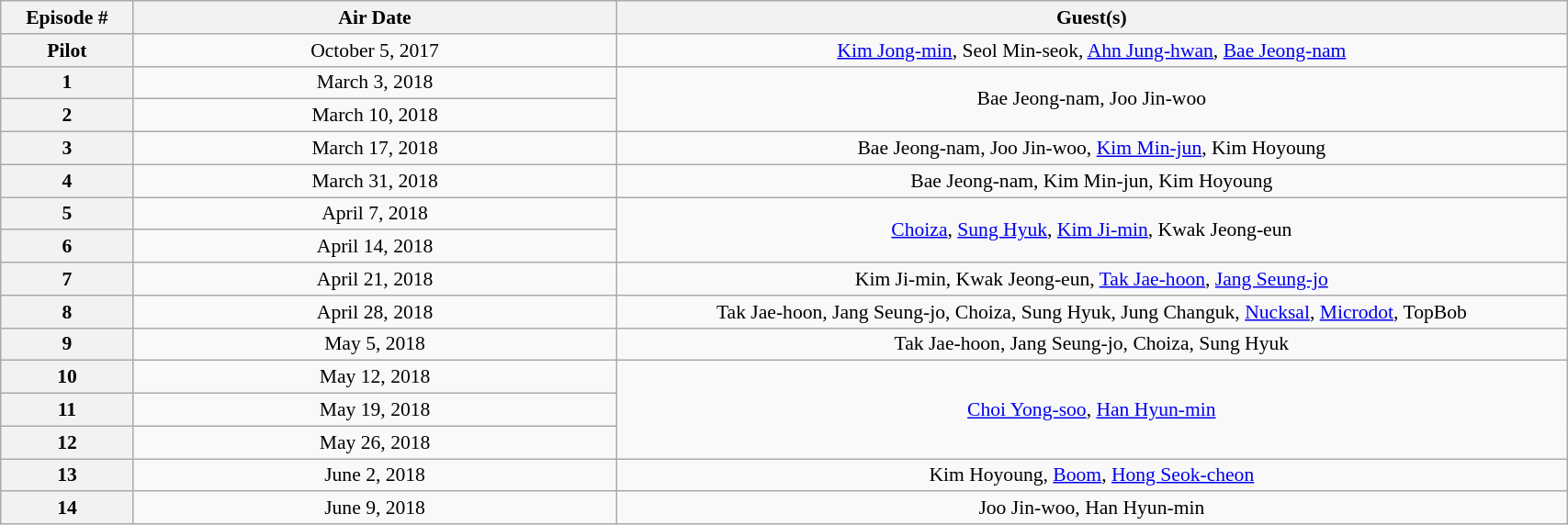<table class="wikitable" style="text-align:center; font-size:90%; width:90%;">
<tr>
<th width="50">Episode #</th>
<th width="200">Air Date</th>
<th width="400">Guest(s)</th>
</tr>
<tr>
<th>Pilot</th>
<td>October 5, 2017</td>
<td><a href='#'>Kim Jong-min</a>, Seol Min-seok, <a href='#'>Ahn Jung-hwan</a>, <a href='#'>Bae Jeong-nam</a></td>
</tr>
<tr>
<th>1</th>
<td>March 3, 2018</td>
<td rowspan="2">Bae Jeong-nam, Joo Jin-woo</td>
</tr>
<tr>
<th>2</th>
<td>March 10, 2018</td>
</tr>
<tr>
<th>3</th>
<td>March 17, 2018</td>
<td>Bae Jeong-nam, Joo Jin-woo, <a href='#'>Kim Min-jun</a>, Kim Hoyoung</td>
</tr>
<tr>
<th>4</th>
<td>March 31, 2018</td>
<td>Bae Jeong-nam, Kim Min-jun, Kim Hoyoung</td>
</tr>
<tr>
<th>5</th>
<td>April 7, 2018</td>
<td rowspan="2"><a href='#'>Choiza</a>, <a href='#'>Sung Hyuk</a>, <a href='#'>Kim Ji-min</a>, Kwak Jeong-eun</td>
</tr>
<tr>
<th>6</th>
<td>April 14, 2018</td>
</tr>
<tr>
<th>7</th>
<td>April 21, 2018</td>
<td>Kim Ji-min, Kwak Jeong-eun, <a href='#'>Tak Jae-hoon</a>, <a href='#'>Jang Seung-jo</a></td>
</tr>
<tr>
<th>8</th>
<td>April 28, 2018</td>
<td>Tak Jae-hoon, Jang Seung-jo, Choiza, Sung Hyuk, Jung Changuk, <a href='#'>Nucksal</a>, <a href='#'>Microdot</a>, TopBob</td>
</tr>
<tr>
<th>9</th>
<td>May 5, 2018</td>
<td>Tak Jae-hoon, Jang Seung-jo, Choiza, Sung Hyuk</td>
</tr>
<tr>
<th>10</th>
<td>May 12, 2018</td>
<td rowspan="3"><a href='#'>Choi Yong-soo</a>, <a href='#'>Han Hyun-min</a></td>
</tr>
<tr>
<th>11</th>
<td>May 19, 2018</td>
</tr>
<tr>
<th>12</th>
<td>May 26, 2018</td>
</tr>
<tr>
<th>13</th>
<td>June 2, 2018</td>
<td>Kim Hoyoung, <a href='#'>Boom</a>, <a href='#'>Hong Seok-cheon</a></td>
</tr>
<tr>
<th>14</th>
<td>June 9, 2018</td>
<td>Joo Jin-woo, Han Hyun-min</td>
</tr>
</table>
